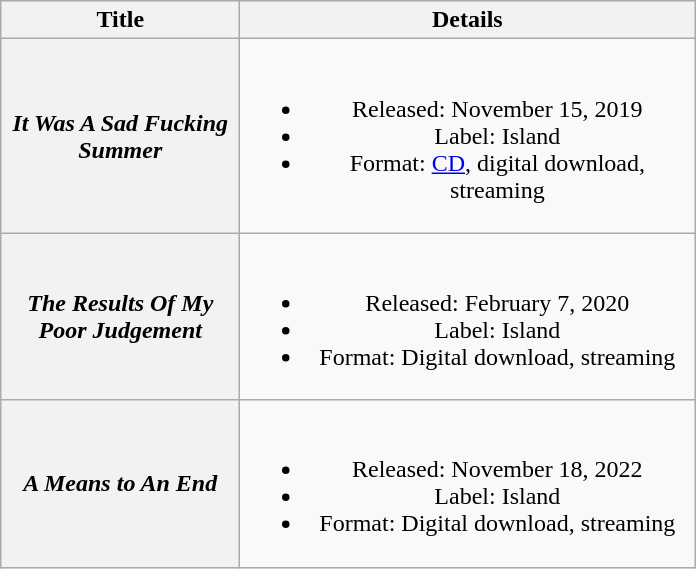<table class="wikitable plainrowheaders" style="text-align:center">
<tr>
<th scope="col" style="width:9.5em;">Title</th>
<th scope="col" style="width:18.5em;">Details</th>
</tr>
<tr>
<th scope="row"><em>It Was A Sad Fucking Summer</em></th>
<td><br><ul><li>Released: November 15, 2019</li><li>Label: Island</li><li>Format: <a href='#'>CD</a>, digital download, streaming</li></ul></td>
</tr>
<tr>
<th scope="row"><em>The Results Of My Poor Judgement</em></th>
<td><br><ul><li>Released: February 7, 2020</li><li>Label: Island</li><li>Format: Digital download, streaming</li></ul></td>
</tr>
<tr>
<th scope="row"><em>A Means to An End</em></th>
<td><br><ul><li>Released: November 18, 2022</li><li>Label: Island</li><li>Format: Digital download, streaming</li></ul></td>
</tr>
</table>
